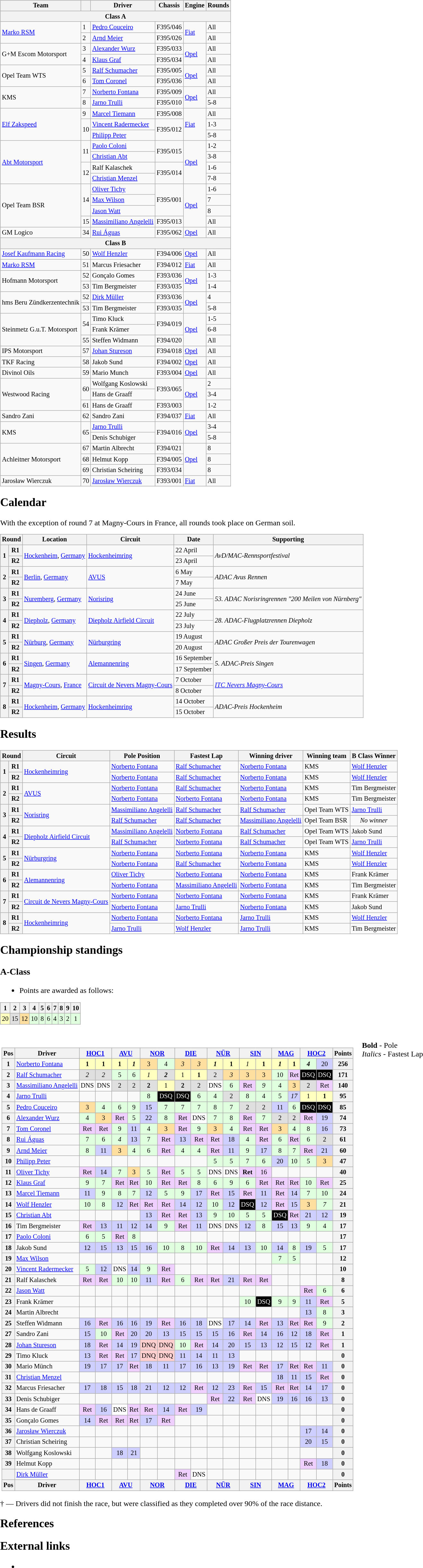<table>
<tr>
<td><br><table class="wikitable" style="font-size: 85%;">
<tr>
<th>Team</th>
<th></th>
<th>Driver</th>
<th>Chassis</th>
<th>Engine</th>
<th>Rounds</th>
</tr>
<tr>
<th colspan=6>Class A</th>
</tr>
<tr>
<td rowspan=2> <a href='#'>Marko RSM</a></td>
<td>1</td>
<td> <a href='#'>Pedro Couceiro</a></td>
<td>F395/046</td>
<td rowspan=2><a href='#'>Fiat</a></td>
<td>All</td>
</tr>
<tr>
<td>2</td>
<td> <a href='#'>Arnd Meier</a></td>
<td>F395/026</td>
<td>All</td>
</tr>
<tr>
<td rowspan=2> G+M Escom Motorsport</td>
<td>3</td>
<td> <a href='#'>Alexander Wurz</a></td>
<td>F395/033</td>
<td rowspan=2><a href='#'>Opel</a></td>
<td>All</td>
</tr>
<tr>
<td>4</td>
<td> <a href='#'>Klaus Graf</a></td>
<td>F395/034</td>
<td>All</td>
</tr>
<tr>
<td rowspan=2> Opel Team WTS</td>
<td>5</td>
<td> <a href='#'>Ralf Schumacher</a></td>
<td>F395/005</td>
<td rowspan=2><a href='#'>Opel</a></td>
<td>All</td>
</tr>
<tr>
<td>6</td>
<td> <a href='#'>Tom Coronel</a></td>
<td>F395/036</td>
<td>All</td>
</tr>
<tr>
<td rowspan=2> KMS</td>
<td>7</td>
<td> <a href='#'>Norberto Fontana</a></td>
<td>F395/009</td>
<td rowspan=2><a href='#'>Opel</a></td>
<td>All</td>
</tr>
<tr>
<td>8</td>
<td> <a href='#'>Jarno Trulli</a></td>
<td>F395/010</td>
<td>5-8</td>
</tr>
<tr>
<td rowspan=3> <a href='#'>Elf Zakspeed</a></td>
<td>9</td>
<td> <a href='#'>Marcel Tiemann</a></td>
<td>F395/008</td>
<td rowspan=3><a href='#'>Fiat</a></td>
<td>All</td>
</tr>
<tr>
<td rowspan=2>10</td>
<td> <a href='#'>Vincent Radermecker</a></td>
<td rowspan=2>F395/012</td>
<td>1-3</td>
</tr>
<tr>
<td> <a href='#'>Philipp Peter</a></td>
<td>5-8</td>
</tr>
<tr>
<td rowspan=4> <a href='#'>Abt Motorsport</a></td>
<td rowspan=2>11</td>
<td> <a href='#'>Paolo Coloni</a></td>
<td rowspan=2>F395/015</td>
<td rowspan=4><a href='#'>Opel</a></td>
<td>1-2</td>
</tr>
<tr>
<td> <a href='#'>Christian Abt</a></td>
<td>3-8</td>
</tr>
<tr>
<td rowspan=2>12</td>
<td> Ralf Kalaschek</td>
<td rowspan=2>F395/014</td>
<td>1-6</td>
</tr>
<tr>
<td> <a href='#'>Christian Menzel</a></td>
<td>7-8</td>
</tr>
<tr>
<td rowspan=4> Opel Team BSR</td>
<td rowspan=3>14</td>
<td> <a href='#'>Oliver Tichy</a></td>
<td rowspan=3>F395/001</td>
<td rowspan=4><a href='#'>Opel</a></td>
<td>1-6</td>
</tr>
<tr>
<td> <a href='#'>Max Wilson</a></td>
<td>7</td>
</tr>
<tr>
<td> <a href='#'>Jason Watt</a></td>
<td>8</td>
</tr>
<tr>
<td>15</td>
<td> <a href='#'>Massimiliano Angelelli</a></td>
<td>F395/013</td>
<td>All</td>
</tr>
<tr>
<td> GM Logico</td>
<td>34</td>
<td> <a href='#'>Rui Águas</a></td>
<td>F395/062</td>
<td><a href='#'>Opel</a></td>
<td>All</td>
</tr>
<tr>
<th colspan=6>Class B</th>
</tr>
<tr>
<td> <a href='#'>Josef Kaufmann Racing</a></td>
<td>50</td>
<td> <a href='#'>Wolf Henzler</a></td>
<td>F394/006</td>
<td><a href='#'>Opel</a></td>
<td>All</td>
</tr>
<tr>
<td> <a href='#'>Marko RSM</a></td>
<td>51</td>
<td> Marcus Friesacher</td>
<td>F394/012</td>
<td><a href='#'>Fiat</a></td>
<td>All</td>
</tr>
<tr>
<td rowspan=2> Hofmann Motorsport</td>
<td>52</td>
<td> Gonçalo Gomes</td>
<td>F393/036</td>
<td rowspan=2><a href='#'>Opel</a></td>
<td>1-3</td>
</tr>
<tr>
<td>53</td>
<td> Tim Bergmeister</td>
<td>F393/035</td>
<td>1-4</td>
</tr>
<tr>
<td rowspan=2> hms Beru Zündkerzentechnik</td>
<td>52</td>
<td> <a href='#'>Dirk Müller</a></td>
<td>F393/036</td>
<td rowspan=2><a href='#'>Opel</a></td>
<td>4</td>
</tr>
<tr>
<td>53</td>
<td> Tim Bergmeister</td>
<td>F393/035</td>
<td>5-8</td>
</tr>
<tr>
<td rowspan=3> Steinmetz G.u.T. Motorsport</td>
<td rowspan=2>54</td>
<td> Timo Kluck</td>
<td rowspan=2>F394/019</td>
<td rowspan=3><a href='#'>Opel</a></td>
<td>1-5</td>
</tr>
<tr>
<td> Frank Krämer</td>
<td>6-8</td>
</tr>
<tr>
<td>55</td>
<td> Steffen Widmann</td>
<td>F394/020</td>
<td>All</td>
</tr>
<tr>
<td> IPS Motorsport</td>
<td>57</td>
<td> <a href='#'>Johan Stureson</a></td>
<td>F394/018</td>
<td><a href='#'>Opel</a></td>
<td>All</td>
</tr>
<tr>
<td> TKF Racing</td>
<td>58</td>
<td> Jakob Sund</td>
<td>F394/002</td>
<td><a href='#'>Opel</a></td>
<td>All</td>
</tr>
<tr>
<td> Divinol Oils</td>
<td>59</td>
<td> Mario Munch</td>
<td>F393/004</td>
<td><a href='#'>Opel</a></td>
<td>All</td>
</tr>
<tr>
<td rowspan=3> Westwood Racing</td>
<td rowspan=2>60</td>
<td> Wolfgang Koslowski</td>
<td rowspan=2>F393/065</td>
<td rowspan=3><a href='#'>Opel</a></td>
<td>2</td>
</tr>
<tr>
<td> Hans de Graaff</td>
<td>3-4</td>
</tr>
<tr>
<td>61</td>
<td> Hans de Graaff</td>
<td>F393/003</td>
<td>1-2</td>
</tr>
<tr>
<td> Sandro Zani</td>
<td>62</td>
<td> Sandro Zani</td>
<td>F394/037</td>
<td><a href='#'>Fiat</a></td>
<td>All</td>
</tr>
<tr>
<td rowspan=2> KMS</td>
<td rowspan=2>65</td>
<td> <a href='#'>Jarno Trulli</a></td>
<td rowspan=2>F394/016</td>
<td rowspan=2><a href='#'>Opel</a></td>
<td>3-4</td>
</tr>
<tr>
<td> Denis Schubiger</td>
<td>5-8</td>
</tr>
<tr>
<td rowspan=3> Achleitner Motorsport</td>
<td>67</td>
<td> Martin Albrecht</td>
<td>F394/021</td>
<td rowspan=3><a href='#'>Opel</a></td>
<td>8</td>
</tr>
<tr>
<td>68</td>
<td> Helmut Kopp</td>
<td>F394/005</td>
<td>8</td>
</tr>
<tr>
<td>69</td>
<td> Christian Scheiring</td>
<td>F393/034</td>
<td>8</td>
</tr>
<tr>
<td> Jarosław Wierczuk</td>
<td>70</td>
<td> <a href='#'>Jarosław Wierczuk</a></td>
<td>F393/001</td>
<td><a href='#'>Fiat</a></td>
<td>All</td>
</tr>
</table>
<h2>Calendar</h2>With the exception of round 7 at Magny-Cours in France, all rounds took place on German soil.<table class="wikitable" style="font-size: 85%;">
<tr>
<th colspan=2>Round</th>
<th>Location</th>
<th>Circuit</th>
<th>Date</th>
<th>Supporting</th>
</tr>
<tr>
<th rowspan=2>1</th>
<th>R1</th>
<td rowspan=2><a href='#'>Hockenheim</a>, <a href='#'>Germany</a></td>
<td rowspan=2><a href='#'>Hockenheimring</a></td>
<td>22 April</td>
<td rowspan=2><em>AvD/MAC-Rennsportfestival</em></td>
</tr>
<tr>
<th>R2</th>
<td>23 April</td>
</tr>
<tr>
<th rowspan=2>2</th>
<th>R1</th>
<td rowspan=2><a href='#'>Berlin</a>, <a href='#'>Germany</a></td>
<td rowspan=2><a href='#'>AVUS</a></td>
<td>6 May</td>
<td rowspan=2><em>ADAC Avus Rennen</em></td>
</tr>
<tr>
<th>R2</th>
<td>7 May</td>
</tr>
<tr>
<th rowspan=2>3</th>
<th>R1</th>
<td rowspan=2><a href='#'>Nuremberg</a>, <a href='#'>Germany</a></td>
<td rowspan=2><a href='#'>Norisring</a></td>
<td>24 June</td>
<td rowspan=2><em>53. ADAC Norisringrennen "200 Meilen von Nürnberg"</em></td>
</tr>
<tr>
<th>R2</th>
<td>25 June</td>
</tr>
<tr>
<th rowspan=2>4</th>
<th>R1</th>
<td rowspan=2><a href='#'>Diepholz</a>, <a href='#'>Germany</a></td>
<td rowspan=2><a href='#'>Diepholz Airfield Circuit</a></td>
<td>22 July</td>
<td rowspan=2><em>28. ADAC-Flugplatzrennen Diepholz</em></td>
</tr>
<tr>
<th>R2</th>
<td>23 July</td>
</tr>
<tr>
<th rowspan=2>5</th>
<th>R1</th>
<td rowspan=2><a href='#'>Nürburg</a>, <a href='#'>Germany</a></td>
<td rowspan=2><a href='#'>Nürburgring</a></td>
<td>19 August</td>
<td rowspan=2><em>ADAC Großer Preis der Tourenwagen</em></td>
</tr>
<tr>
<th>R2</th>
<td>20 August</td>
</tr>
<tr>
<th rowspan=2>6</th>
<th>R1</th>
<td rowspan=2><a href='#'>Singen</a>, <a href='#'>Germany</a></td>
<td rowspan=2><a href='#'>Alemannenring</a></td>
<td>16 September</td>
<td rowspan=2><em>5. ADAC-Preis Singen</em></td>
</tr>
<tr>
<th>R2</th>
<td>17 September</td>
</tr>
<tr>
<th rowspan=2>7</th>
<th>R1</th>
<td rowspan=2><a href='#'>Magny-Cours</a>, <a href='#'>France</a></td>
<td rowspan=2><a href='#'>Circuit de Nevers Magny-Cours</a></td>
<td>7 October</td>
<td rowspan=2><em><a href='#'>ITC Nevers Magny-Cours</a></em></td>
</tr>
<tr>
<th>R2</th>
<td>8 October</td>
</tr>
<tr>
<th rowspan=2>8</th>
<th>R1</th>
<td rowspan=2><a href='#'>Hockenheim</a>, <a href='#'>Germany</a></td>
<td rowspan=2><a href='#'>Hockenheimring</a></td>
<td>14 October</td>
<td rowspan=2><em>ADAC-Preis Hockenheim</em></td>
</tr>
<tr>
<th>R2</th>
<td>15 October</td>
</tr>
</table>
<h2>Results</h2><table class="wikitable" style="font-size: 85%;">
<tr>
<th colspan=2>Round</th>
<th>Circuit</th>
<th>Pole Position</th>
<th>Fastest Lap</th>
<th>Winning driver</th>
<th>Winning team</th>
<th>B Class Winner</th>
</tr>
<tr>
<th rowspan=2>1</th>
<th>R1</th>
<td rowspan=2><a href='#'>Hockenheimring</a></td>
<td> <a href='#'>Norberto Fontana</a></td>
<td> <a href='#'>Ralf Schumacher</a></td>
<td> <a href='#'>Norberto Fontana</a></td>
<td> KMS</td>
<td> <a href='#'>Wolf Henzler</a></td>
</tr>
<tr>
<th>R2</th>
<td> <a href='#'>Norberto Fontana</a></td>
<td> <a href='#'>Ralf Schumacher</a></td>
<td> <a href='#'>Norberto Fontana</a></td>
<td> KMS</td>
<td> <a href='#'>Wolf Henzler</a></td>
</tr>
<tr>
<th rowspan=2>2</th>
<th>R1</th>
<td rowspan=2><a href='#'>AVUS</a></td>
<td> <a href='#'>Norberto Fontana</a></td>
<td> <a href='#'>Ralf Schumacher</a></td>
<td> <a href='#'>Norberto Fontana</a></td>
<td> KMS</td>
<td nowrap> Tim Bergmeister</td>
</tr>
<tr>
<th>R2</th>
<td> <a href='#'>Norberto Fontana</a></td>
<td> <a href='#'>Norberto Fontana</a></td>
<td> <a href='#'>Norberto Fontana</a></td>
<td> KMS</td>
<td> Tim Bergmeister</td>
</tr>
<tr>
<th rowspan=2>3</th>
<th>R1</th>
<td rowspan=2><a href='#'>Norisring</a></td>
<td nowrap> <a href='#'>Massimiliano Angelelli</a></td>
<td> <a href='#'>Ralf Schumacher</a></td>
<td> <a href='#'>Ralf Schumacher</a></td>
<td nowrap> Opel Team WTS</td>
<td> <a href='#'>Jarno Trulli</a></td>
</tr>
<tr>
<th>R2</th>
<td> <a href='#'>Ralf Schumacher</a></td>
<td> <a href='#'>Ralf Schumacher</a></td>
<td nowrap> <a href='#'>Massimiliano Angelelli</a></td>
<td> Opel Team BSR</td>
<td align=center><em>No winner</em></td>
</tr>
<tr>
<th rowspan=2>4</th>
<th>R1</th>
<td rowspan=2><a href='#'>Diepholz Airfield Circuit</a></td>
<td> <a href='#'>Massimiliano Angelelli</a></td>
<td> <a href='#'>Norberto Fontana</a></td>
<td> <a href='#'>Ralf Schumacher</a></td>
<td> Opel Team WTS</td>
<td> Jakob Sund</td>
</tr>
<tr>
<th>R2</th>
<td> <a href='#'>Ralf Schumacher</a></td>
<td> <a href='#'>Norberto Fontana</a></td>
<td> <a href='#'>Ralf Schumacher</a></td>
<td> Opel Team WTS</td>
<td> <a href='#'>Jarno Trulli</a></td>
</tr>
<tr>
<th rowspan=2>5</th>
<th>R1</th>
<td rowspan=2><a href='#'>Nürburgring</a></td>
<td> <a href='#'>Norberto Fontana</a></td>
<td> <a href='#'>Norberto Fontana</a></td>
<td> <a href='#'>Norberto Fontana</a></td>
<td> KMS</td>
<td> <a href='#'>Wolf Henzler</a></td>
</tr>
<tr>
<th>R2</th>
<td> <a href='#'>Norberto Fontana</a></td>
<td> <a href='#'>Ralf Schumacher</a></td>
<td> <a href='#'>Norberto Fontana</a></td>
<td> KMS</td>
<td> <a href='#'>Wolf Henzler</a></td>
</tr>
<tr>
<th rowspan=2>6</th>
<th>R1</th>
<td rowspan=2><a href='#'>Alemannenring</a></td>
<td> <a href='#'>Oliver Tichy</a></td>
<td> <a href='#'>Norberto Fontana</a></td>
<td> <a href='#'>Norberto Fontana</a></td>
<td> KMS</td>
<td> Frank Krämer</td>
</tr>
<tr>
<th>R2</th>
<td> <a href='#'>Norberto Fontana</a></td>
<td nowrap> <a href='#'>Massimiliano Angelelli</a></td>
<td> <a href='#'>Norberto Fontana</a></td>
<td> KMS</td>
<td> Tim Bergmeister</td>
</tr>
<tr>
<th rowspan=2>7</th>
<th>R1</th>
<td rowspan=2 nowrap><a href='#'>Circuit de Nevers Magny-Cours</a></td>
<td> <a href='#'>Norberto Fontana</a></td>
<td> <a href='#'>Norberto Fontana</a></td>
<td> <a href='#'>Norberto Fontana</a></td>
<td> KMS</td>
<td> Frank Krämer</td>
</tr>
<tr>
<th>R2</th>
<td> <a href='#'>Norberto Fontana</a></td>
<td> <a href='#'>Jarno Trulli</a></td>
<td> <a href='#'>Norberto Fontana</a></td>
<td> KMS</td>
<td> Jakob Sund</td>
</tr>
<tr>
<th rowspan=2>8</th>
<th>R1</th>
<td rowspan=2><a href='#'>Hockenheimring</a></td>
<td> <a href='#'>Norberto Fontana</a></td>
<td> <a href='#'>Norberto Fontana</a></td>
<td> <a href='#'>Jarno Trulli</a></td>
<td> KMS</td>
<td> <a href='#'>Wolf Henzler</a></td>
</tr>
<tr>
<th>R2</th>
<td> <a href='#'>Jarno Trulli</a></td>
<td> <a href='#'>Wolf Henzler</a></td>
<td> <a href='#'>Jarno Trulli</a></td>
<td> KMS</td>
<td> Tim Bergmeister</td>
</tr>
</table>
<h2>Championship standings</h2><h3>A-Class</h3><ul><li>Points are awarded as follows:</li></ul><table class="wikitable" style="font-size: 85%;">
<tr>
<th>1</th>
<th>2</th>
<th>3</th>
<th>4</th>
<th>5</th>
<th>6</th>
<th>7</th>
<th>8</th>
<th>9</th>
<th>10</th>
</tr>
<tr align="center">
<td style="background:#FFFFBF;">20</td>
<td style="background:#DFDFDF;">15</td>
<td style="background:#FFDF9F;">12</td>
<td style="background:#DFFFDF;">10</td>
<td style="background:#DFFFDF;">8</td>
<td style="background:#DFFFDF;">6</td>
<td style="background:#DFFFDF;">4</td>
<td style="background:#DFFFDF;">3</td>
<td style="background:#DFFFDF;">2</td>
<td style="background:#DFFFDF;">1</td>
</tr>
</table>
<table>
<tr>
<td><br><table class="wikitable" style="font-size: 85%; text-align:center">
<tr valign="top">
<th valign="middle">Pos</th>
<th valign="middle">Driver</th>
<th colspan=2><a href='#'>HOC1</a></th>
<th colspan=2><a href='#'>AVU</a></th>
<th colspan=2><a href='#'>NOR</a></th>
<th colspan=2><a href='#'>DIE</a></th>
<th colspan=2><a href='#'>NÜR</a></th>
<th colspan=2><a href='#'>SIN</a></th>
<th colspan=2><a href='#'>MAG</a></th>
<th colspan=2><a href='#'>HOC2</a></th>
<th valign="middle">Points</th>
</tr>
<tr>
<th>1</th>
<td align=left> <a href='#'>Norberto Fontana</a></td>
<td style="background:#ffffbf;"><strong>1</strong></td>
<td style="background:#ffffbf;"><strong>1</strong></td>
<td style="background:#ffffbf;"><strong>1</strong></td>
<td style="background:#ffffbf;"><strong><em>1</em></strong></td>
<td style="background:#ffdf9f;">3</td>
<td style="background:#dfffdf;">4</td>
<td style="background:#ffdf9f;"><em>3</em></td>
<td style="background:#ffdf9f;"><em>3</em></td>
<td style="background:#ffffbf;"><strong><em>1</em></strong></td>
<td style="background:#ffffbf;"><strong>1</strong></td>
<td style="background:#ffffbf;"><em>1</em></td>
<td style="background:#ffffbf;"><strong>1</strong></td>
<td style="background:#ffffbf;"><strong><em>1</em></strong></td>
<td style="background:#ffffbf;"><strong>1</strong></td>
<td style="background:#dfffdf;"><strong><em>4</em></strong></td>
<td style="background:#CFCFFF;">20</td>
<th>256</th>
</tr>
<tr>
<th>2</th>
<td align=left> <a href='#'>Ralf Schumacher</a></td>
<td style="background:#dfdfdf;"><em>2</em></td>
<td style="background:#dfdfdf;"><em>2</em></td>
<td style="background:#dfffdf;">5</td>
<td style="background:#dfffdf;">6</td>
<td style="background:#ffffbf;"><em>1</em></td>
<td style="background:#dfdfdf;"><strong><em>2</em></strong></td>
<td style="background:#ffffbf;">1</td>
<td style="background:#ffffbf;"><strong>1</strong></td>
<td style="background:#dfdfdf;">2</td>
<td style="background:#ffdf9f;"><em>3</em></td>
<td style="background:#ffdf9f;">3</td>
<td style="background:#ffdf9f;">3</td>
<td style="background:#dfffdf;">10</td>
<td style="background:#EFCFFF;">Ret</td>
<td style="background:black; color:white;">DSQ</td>
<td style="background:black; color:white;">DSQ</td>
<th>171</th>
</tr>
<tr>
<th>3</th>
<td align=left nowrap> <a href='#'>Massimiliano Angelelli</a></td>
<td style="background:#ffffff;">DNS</td>
<td style="background:#ffffff;">DNS</td>
<td style="background:#dfdfdf;">2</td>
<td style="background:#dfdfdf;">2</td>
<td style="background:#dfdfdf;"><strong>2</strong></td>
<td style="background:#ffffbf;">1</td>
<td style="background:#dfdfdf;"><strong>2</strong></td>
<td style="background:#dfdfdf;">2</td>
<td style="background:#ffffff;">DNS</td>
<td style="background:#dfffdf;">6</td>
<td style="background:#EFCFFF;">Ret</td>
<td style="background:#dfffdf;"><em>9</em></td>
<td style="background:#dfffdf;">4</td>
<td style="background:#ffdf9f;">3</td>
<td style="background:#dfdfdf;">2</td>
<td style="background:#EFCFFF;">Ret</td>
<th>140</th>
</tr>
<tr>
<th>4</th>
<td align=left> <a href='#'>Jarno Trulli</a></td>
<td></td>
<td></td>
<td></td>
<td></td>
<td style="background:#dfffdf;">8</td>
<td style="background:black; color:white;">DSQ</td>
<td style="background:black; color:white;">DSQ</td>
<td style="background:#dfffdf;">6</td>
<td style="background:#dfffdf;">4</td>
<td style="background:#dfdfdf;">2</td>
<td style="background:#dfffdf;">8</td>
<td style="background:#dfffdf;">4</td>
<td style="background:#dfffdf;">5</td>
<td style="background:#CFCFFF;"><em>17</em></td>
<td style="background:#ffffbf;">1</td>
<td style="background:#ffffbf;"><strong>1</strong></td>
<th>95</th>
</tr>
<tr>
<th>5</th>
<td align=left> <a href='#'>Pedro Couceiro</a></td>
<td style="background:#ffdf9f;">3</td>
<td style="background:#dfffdf;">4</td>
<td style="background:#dfffdf;">6</td>
<td style="background:#dfffdf;">9</td>
<td style="background:#CFCFFF;">15</td>
<td style="background:#dfffdf;">7</td>
<td style="background:#dfffdf;">7</td>
<td style="background:#dfffdf;">7</td>
<td style="background:#dfffdf;">8</td>
<td style="background:#dfffdf;">7</td>
<td style="background:#dfdfdf;">2</td>
<td style="background:#dfdfdf;">2</td>
<td style="background:#CFCFFF;">11</td>
<td style="background:#dfffdf;">6</td>
<td style="background:black; color:white;">DSQ</td>
<td style="background:black; color:white;">DSQ</td>
<th>85</th>
</tr>
<tr>
<th>6</th>
<td align=left> <a href='#'>Alexander Wurz</a></td>
<td style="background:#dfffdf;">4</td>
<td style="background:#ffdf9f;">3</td>
<td style="background:#EFCFFF;">Ret</td>
<td style="background:#dfffdf;">5</td>
<td style="background:#CFCFFF;">22</td>
<td style="background:#dfffdf;">8</td>
<td style="background:#EFCFFF;">Ret</td>
<td style="background:#FFFFFF;">DNS</td>
<td style="background:#dfffdf;">7</td>
<td style="background:#dfffdf;">8</td>
<td style="background:#EFCFFF;">Ret</td>
<td style="background:#dfffdf;">7</td>
<td style="background:#dfdfdf;">2</td>
<td style="background:#dfdfdf;">2</td>
<td style="background:#EFCFFF;">Ret</td>
<td style="background:#CFCFFF;">19</td>
<th>74</th>
</tr>
<tr>
<th>7</th>
<td align=left> <a href='#'>Tom Coronel</a></td>
<td style="background:#EFCFFF;">Ret</td>
<td style="background:#EFCFFF;">Ret</td>
<td style="background:#dfffdf;">9</td>
<td style="background:#CFCFFF;">11</td>
<td style="background:#dfffdf;">4</td>
<td style="background:#ffdf9f;">3</td>
<td style="background:#EFCFFF;">Ret</td>
<td style="background:#dfffdf;">9</td>
<td style="background:#ffdf9f;">3</td>
<td style="background:#dfffdf;">4</td>
<td style="background:#EFCFFF;">Ret</td>
<td style="background:#EFCFFF;">Ret</td>
<td style="background:#ffdf9f;">3</td>
<td style="background:#dfffdf;">4</td>
<td style="background:#dfffdf;">8</td>
<td style="background:#CFCFFF;">16</td>
<th>73</th>
</tr>
<tr>
<th>8</th>
<td align=left> <a href='#'>Rui Águas</a></td>
<td style="background:#dfffdf;">7</td>
<td style="background:#dfffdf;">6</td>
<td style="background:#dfffdf;"><em>4</em></td>
<td style="background:#CFCFFF;">13</td>
<td style="background:#dfffdf;">7</td>
<td style="background:#EFCFFF;">Ret</td>
<td style="background:#CFCFFF;">13</td>
<td style="background:#EFCFFF;">Ret</td>
<td style="background:#EFCFFF;">Ret</td>
<td style="background:#CFCFFF;">18</td>
<td style="background:#dfffdf;">4</td>
<td style="background:#EFCFFF;">Ret</td>
<td style="background:#dfffdf;">6</td>
<td style="background:#EFCFFF;">Ret</td>
<td style="background:#dfffdf;">6</td>
<td style="background:#dfdfdf;">2</td>
<th>61</th>
</tr>
<tr>
<th>9</th>
<td align=left> <a href='#'>Arnd Meier</a></td>
<td style="background:#dfffdf;">8</td>
<td style="background:#CFCFFF;">11</td>
<td style="background:#ffdf9f;">3</td>
<td style="background:#dfffdf;">4</td>
<td style="background:#dfffdf;">6</td>
<td style="background:#EFCFFF;">Ret</td>
<td style="background:#dfffdf;">4</td>
<td style="background:#dfffdf;">4</td>
<td style="background:#EFCFFF;">Ret</td>
<td style="background:#CFCFFF;">11</td>
<td style="background:#dfffdf;">9</td>
<td style="background:#CFCFFF;">17</td>
<td style="background:#dfffdf;">8</td>
<td style="background:#dfffdf;">7</td>
<td style="background:#EFCFFF;">Ret</td>
<td style="background:#CFCFFF;">21</td>
<th>60</th>
</tr>
<tr>
<th>10</th>
<td align=left> <a href='#'>Philipp Peter</a></td>
<td></td>
<td></td>
<td></td>
<td></td>
<td></td>
<td></td>
<td></td>
<td></td>
<td style="background:#dfffdf;">5</td>
<td style="background:#dfffdf;">5</td>
<td style="background:#dfffdf;">7</td>
<td style="background:#dfffdf;">6</td>
<td style="background:#CFCFFF;">20</td>
<td style="background:#dfffdf;">10</td>
<td style="background:#dfffdf;">5</td>
<td style="background:#ffdf9f;">3</td>
<th>47</th>
</tr>
<tr>
<th>11</th>
<td align=left> <a href='#'>Oliver Tichy</a></td>
<td style="background:#EFCFFF;">Ret</td>
<td style="background:#CFCFFF;">14</td>
<td style="background:#dfffdf;">7</td>
<td style="background:#ffdf9f;">3</td>
<td style="background:#dfffdf;">5</td>
<td style="background:#EFCFFF;">Ret</td>
<td style="background:#dfffdf;">5</td>
<td style="background:#dfffdf;">5</td>
<td style="background:#ffffff;">DNS</td>
<td style="background:#ffffff;">DNS</td>
<td style="background:#EFCFFF;"><strong>Ret</strong></td>
<td style="background:#EFCFFF;">16</td>
<td></td>
<td></td>
<td></td>
<td></td>
<th>40</th>
</tr>
<tr>
<th>12</th>
<td align=left> <a href='#'>Klaus Graf</a></td>
<td style="background:#dfffdf;">9</td>
<td style="background:#dfffdf;">7</td>
<td style="background:#EFCFFF;">Ret</td>
<td style="background:#EFCFFF;">Ret</td>
<td style="background:#dfffdf;">10</td>
<td style="background:#EFCFFF;">Ret</td>
<td style="background:#EFCFFF;">Ret</td>
<td style="background:#dfffdf;">8</td>
<td style="background:#dfffdf;">6</td>
<td style="background:#dfffdf;">9</td>
<td style="background:#dfffdf;">6</td>
<td style="background:#EFCFFF;">Ret</td>
<td style="background:#EFCFFF;">Ret</td>
<td style="background:#EFCFFF;">Ret</td>
<td style="background:#dfffdf;">10</td>
<td style="background:#EFCFFF;">Ret</td>
<th>25</th>
</tr>
<tr>
<th>13</th>
<td align=left> <a href='#'>Marcel Tiemann</a></td>
<td style="background:#CFCFFF;">11</td>
<td style="background:#dfffdf;">9</td>
<td style="background:#dfffdf;">8</td>
<td style="background:#dfffdf;">7</td>
<td style="background:#CFCFFF;">12</td>
<td style="background:#dfffdf;">5</td>
<td style="background:#dfffdf;">9</td>
<td style="background:#CFCFFF;">17</td>
<td style="background:#EFCFFF;">Ret</td>
<td style="background:#CFCFFF;">15</td>
<td style="background:#EFCFFF;">Ret</td>
<td style="background:#CFCFFF;">11</td>
<td style="background:#EFCFFF;">Ret</td>
<td style="background:#CFCFFF;">14</td>
<td style="background:#dfffdf;">7</td>
<td style="background:#dfffdf;">10</td>
<th>24</th>
</tr>
<tr>
<th>14</th>
<td align=left> <a href='#'>Wolf Henzler</a></td>
<td style="background:#dfffdf;">10</td>
<td style="background:#dfffdf;">8</td>
<td style="background:#CFCFFF;">12</td>
<td style="background:#EFCFFF;">Ret</td>
<td style="background:#EFCFFF;">Ret</td>
<td style="background:#EFCFFF;">Ret</td>
<td style="background:#CFCFFF;">14</td>
<td style="background:#CFCFFF;">12</td>
<td style="background:#dfffdf;">10</td>
<td style="background:#CFCFFF;">12</td>
<td style="background:black; color:white;">DSQ</td>
<td style="background:#CFCFFF;">12</td>
<td style="background:#EFCFFF;">Ret</td>
<td style="background:#CFCFFF;">15</td>
<td style="background:#ffdf9f;">3</td>
<td style="background:#dfffdf;"><em>7</em></td>
<th>21</th>
</tr>
<tr>
<th>15</th>
<td align=left> <a href='#'>Christian Abt</a></td>
<td></td>
<td></td>
<td></td>
<td></td>
<td style="background:#CFCFFF;">13</td>
<td style="background:#EFCFFF;">Ret</td>
<td style="background:#EFCFFF;">Ret</td>
<td style="background:#CFCFFF;">13</td>
<td style="background:#dfffdf;">9</td>
<td style="background:#dfffdf;">10</td>
<td style="background:#dfffdf;">5</td>
<td style="background:#dfffdf;">5</td>
<td style="background:black; color:white;">DSQ</td>
<td style="background:#EFCFFF;">Ret</td>
<td style="background:#CFCFFF;">21</td>
<td style="background:#CFCFFF;">12</td>
<th>19</th>
</tr>
<tr>
<th>16</th>
<td align=left> Tim Bergmeister</td>
<td style="background:#EFCFFF;">Ret</td>
<td style="background:#CFCFFF;">13</td>
<td style="background:#CFCFFF;">11</td>
<td style="background:#CFCFFF;">12</td>
<td style="background:#CFCFFF;">14</td>
<td style="background:#dfffdf;">9</td>
<td style="background:#EFCFFF;">Ret</td>
<td style="background:#CFCFFF;">11</td>
<td style="background:#ffffff;">DNS</td>
<td style="background:#ffffff;">DNS</td>
<td style="background:#CFCFFF;">12</td>
<td style="background:#dfffdf;">8</td>
<td style="background:#CFCFFF;">15</td>
<td style="background:#CFCFFF;">13</td>
<td style="background:#dfffdf;">9</td>
<td style="background:#dfffdf;">4</td>
<th>17</th>
</tr>
<tr>
<th>17</th>
<td align=left> <a href='#'>Paolo Coloni</a></td>
<td style="background:#dfffdf;">6</td>
<td style="background:#dfffdf;">5</td>
<td style="background:#EFCFFF;">Ret</td>
<td style="background:#dfffdf;">8</td>
<td></td>
<td></td>
<td></td>
<td></td>
<td></td>
<td></td>
<td></td>
<td></td>
<td></td>
<td></td>
<td></td>
<td></td>
<th>17</th>
</tr>
<tr>
<th>18</th>
<td align=left> Jakob Sund</td>
<td style="background:#CFCFFF;">12</td>
<td style="background:#CFCFFF;">15</td>
<td style="background:#CFCFFF;">13</td>
<td style="background:#CFCFFF;">15</td>
<td style="background:#CFCFFF;">16</td>
<td style="background:#dfffdf;">10</td>
<td style="background:#dfffdf;">8</td>
<td style="background:#dfffdf;">10</td>
<td style="background:#EFCFFF;">Ret</td>
<td style="background:#CFCFFF;">14</td>
<td style="background:#CFCFFF;">13</td>
<td style="background:#dfffdf;">10</td>
<td style="background:#CFCFFF;">14</td>
<td style="background:#dfffdf;">8</td>
<td style="background:#CFCFFF;">19</td>
<td style="background:#dfffdf;">5</td>
<th>17</th>
</tr>
<tr>
<th>19</th>
<td align=left> <a href='#'>Max Wilson</a></td>
<td></td>
<td></td>
<td></td>
<td></td>
<td></td>
<td></td>
<td></td>
<td></td>
<td></td>
<td></td>
<td></td>
<td></td>
<td style="background:#dfffdf;">7</td>
<td style="background:#dfffdf;">5</td>
<td></td>
<td></td>
<th>12</th>
</tr>
<tr>
<th>20</th>
<td align=left> <a href='#'>Vincent Radermecker</a></td>
<td style="background:#dfffdf;">5</td>
<td style="background:#CFCFFF;">12</td>
<td style="background:#ffffff;">DNS</td>
<td style="background:#CFCFFF;">14</td>
<td style="background:#dfffdf;">9</td>
<td style="background:#EFCFFF;">Ret</td>
<td></td>
<td></td>
<td></td>
<td></td>
<td></td>
<td></td>
<td></td>
<td></td>
<td></td>
<td></td>
<th>10</th>
</tr>
<tr>
<th>21</th>
<td align=left> Ralf Kalaschek</td>
<td style="background:#EFCFFF;">Ret</td>
<td style="background:#EFCFFF;">Ret</td>
<td style="background:#dfffdf;">10</td>
<td style="background:#dfffdf;">10</td>
<td style="background:#CFCFFF;">11</td>
<td style="background:#EFCFFF;">Ret</td>
<td style="background:#dfffdf;">6</td>
<td style="background:#EFCFFF;">Ret</td>
<td style="background:#EFCFFF;">Ret</td>
<td style="background:#CFCFFF;">21</td>
<td style="background:#EFCFFF;">Ret</td>
<td style="background:#EFCFFF;">Ret</td>
<td></td>
<td></td>
<td></td>
<td></td>
<th>8</th>
</tr>
<tr>
<th>22</th>
<td align=left> <a href='#'>Jason Watt</a></td>
<td></td>
<td></td>
<td></td>
<td></td>
<td></td>
<td></td>
<td></td>
<td></td>
<td></td>
<td></td>
<td></td>
<td></td>
<td></td>
<td></td>
<td style="background:#EFCFFF;">Ret</td>
<td style="background:#dfffdf;">6</td>
<th>6</th>
</tr>
<tr>
<th>23</th>
<td align=left> Frank Krämer</td>
<td></td>
<td></td>
<td></td>
<td></td>
<td></td>
<td></td>
<td></td>
<td></td>
<td></td>
<td></td>
<td style="background:#dfffdf;">10</td>
<td style="background:black; color:white;">DSQ</td>
<td style="background:#dfffdf;">9</td>
<td style="background:#dfffdf;">9</td>
<td style="background:#CFCFFF;">11</td>
<td style="background:#EFCFFF;">Ret</td>
<th>5</th>
</tr>
<tr>
<th>24</th>
<td align=left> Martin Albrecht</td>
<td></td>
<td></td>
<td></td>
<td></td>
<td></td>
<td></td>
<td></td>
<td></td>
<td></td>
<td></td>
<td></td>
<td></td>
<td></td>
<td></td>
<td style="background:#CFCFFF;">13</td>
<td style="background:#dfffdf;">8</td>
<th>3</th>
</tr>
<tr>
<th>25</th>
<td align=left> Steffen Widmann</td>
<td style="background:#CFCFFF;">16</td>
<td style="background:#EFCFFF;">Ret</td>
<td style="background:#CFCFFF;">16</td>
<td style="background:#CFCFFF;">16</td>
<td style="background:#CFCFFF;">19</td>
<td style="background:#EFCFFF;">Ret</td>
<td style="background:#CFCFFF;">16</td>
<td style="background:#CFCFFF;">18</td>
<td style="background:#ffffff;">DNS</td>
<td style="background:#CFCFFF;">17</td>
<td style="background:#CFCFFF;">14</td>
<td style="background:#EFCFFF;">Ret</td>
<td style="background:#CFCFFF;">13</td>
<td style="background:#EFCFFF;">Ret</td>
<td style="background:#EFCFFF;">Ret</td>
<td style="background:#dfffdf;">9</td>
<th>2</th>
</tr>
<tr>
<th>27</th>
<td align=left> Sandro Zani</td>
<td style="background:#CFCFFF;">15</td>
<td style="background:#dfffdf;">10</td>
<td style="background:#EFCFFF;">Ret</td>
<td style="background:#CFCFFF;">20</td>
<td style="background:#CFCFFF;">20</td>
<td style="background:#CFCFFF;">13</td>
<td style="background:#CFCFFF;">15</td>
<td style="background:#CFCFFF;">15</td>
<td style="background:#CFCFFF;">15</td>
<td style="background:#CFCFFF;">16</td>
<td style="background:#EFCFFF;">Ret</td>
<td style="background:#CFCFFF;">14</td>
<td style="background:#CFCFFF;">16</td>
<td style="background:#CFCFFF;">12</td>
<td style="background:#CFCFFF;">18</td>
<td style="background:#EFCFFF;">Ret</td>
<th>1</th>
</tr>
<tr>
<th>28</th>
<td align=left> <a href='#'>Johan Stureson</a></td>
<td style="background:#CFCFFF;">18</td>
<td style="background:#EFCFFF;">Ret</td>
<td style="background:#CFCFFF;">14</td>
<td style="background:#CFCFFF;">19</td>
<td style="background:#FFCFCF;">DNQ</td>
<td style="background:#FFCFCF;">DNQ</td>
<td style="background:#dfffdf;">10</td>
<td style="background:#EFCFFF;">Ret</td>
<td style="background:#CFCFFF;">14</td>
<td style="background:#CFCFFF;">20</td>
<td style="background:#CFCFFF;">15</td>
<td style="background:#CFCFFF;">13</td>
<td style="background:#CFCFFF;">12</td>
<td style="background:#CFCFFF;">15</td>
<td style="background:#CFCFFF;">12</td>
<td style="background:#EFCFFF;">Ret</td>
<th>1</th>
</tr>
<tr>
<th>29</th>
<td align=left> Timo Kluck</td>
<td style="background:#CFCFFF;">13</td>
<td style="background:#EFCFFF;">Ret</td>
<td style="background:#EFCFFF;">Ret</td>
<td style="background:#CFCFFF;">17</td>
<td style="background:#FFCFCF;">DNQ</td>
<td style="background:#FFCFCF;">DNQ</td>
<td style="background:#CFCFFF;">11</td>
<td style="background:#CFCFFF;">14</td>
<td style="background:#CFCFFF;">11</td>
<td style="background:#CFCFFF;">13</td>
<td></td>
<td></td>
<td></td>
<td></td>
<td></td>
<td></td>
<th>0</th>
</tr>
<tr>
<th>30</th>
<td align=left> Mario Münch</td>
<td style="background:#CFCFFF;">19</td>
<td style="background:#CFCFFF;">17</td>
<td style="background:#CFCFFF;">17</td>
<td style="background:#EFCFFF;">Ret</td>
<td style="background:#CFCFFF;">18</td>
<td style="background:#CFCFFF;">11</td>
<td style="background:#CFCFFF;">17</td>
<td style="background:#CFCFFF;">16</td>
<td style="background:#CFCFFF;">13</td>
<td style="background:#CFCFFF;">19</td>
<td style="background:#EFCFFF;">Ret</td>
<td style="background:#EFCFFF;">Ret</td>
<td style="background:#CFCFFF;">17</td>
<td style="background:#EFCFFF;">Ret</td>
<td style="background:#EFCFFF;">Ret</td>
<td style="background:#CFCFFF;">11</td>
<th>0</th>
</tr>
<tr>
<th>31</th>
<td align=left> <a href='#'>Christian Menzel</a></td>
<td></td>
<td></td>
<td></td>
<td></td>
<td></td>
<td></td>
<td></td>
<td></td>
<td></td>
<td></td>
<td></td>
<td></td>
<td style="background:#CFCFFF;">18</td>
<td style="background:#CFCFFF;">11</td>
<td style="background:#CFCFFF;">15</td>
<td style="background:#EFCFFF;">Ret</td>
<th>0</th>
</tr>
<tr>
<th>32</th>
<td align=left> Marcus Friesacher</td>
<td style="background:#CFCFFF;">17</td>
<td style="background:#CFCFFF;">18</td>
<td style="background:#CFCFFF;">15</td>
<td style="background:#CFCFFF;">18</td>
<td style="background:#CFCFFF;">21</td>
<td style="background:#CFCFFF;">12</td>
<td style="background:#CFCFFF;">12</td>
<td style="background:#EFCFFF;">Ret</td>
<td style="background:#CFCFFF;">12</td>
<td style="background:#CFCFFF;">23</td>
<td style="background:#EFCFFF;">Ret</td>
<td style="background:#CFCFFF;">15</td>
<td style="background:#EFCFFF;">Ret</td>
<td style="background:#EFCFFF;">Ret</td>
<td style="background:#CFCFFF;">14</td>
<td style="background:#CFCFFF;">17</td>
<th>0</th>
</tr>
<tr>
<th>33</th>
<td align=left> Denis Schubiger</td>
<td></td>
<td></td>
<td></td>
<td></td>
<td></td>
<td></td>
<td></td>
<td></td>
<td style="background:#EFCFFF;">Ret</td>
<td style="background:#CFCFFF;">22</td>
<td style="background:#EFCFFF;">Ret</td>
<td style="background:#ffffff;">DNS</td>
<td style="background:#CFCFFF;">19</td>
<td style="background:#CFCFFF;">16</td>
<td style="background:#CFCFFF;">16</td>
<td style="background:#CFCFFF;">13</td>
<th>0</th>
</tr>
<tr>
<th>34</th>
<td align=left> Hans de Graaff</td>
<td style="background:#EFCFFF;">Ret</td>
<td style="background:#CFCFFF;">16</td>
<td style="background:#ffffff;">DNS</td>
<td style="background:#EFCFFF;">Ret</td>
<td style="background:#EFCFFF;">Ret</td>
<td style="background:#CFCFFF;">14</td>
<td style="background:#EFCFFF;">Ret</td>
<td style="background:#CFCFFF;">19</td>
<td></td>
<td></td>
<td></td>
<td></td>
<td></td>
<td></td>
<td></td>
<td></td>
<th>0</th>
</tr>
<tr>
<th>35</th>
<td align=left> Gonçalo Gomes</td>
<td style="background:#CFCFFF;">14</td>
<td style="background:#EFCFFF;">Ret</td>
<td style="background:#EFCFFF;">Ret</td>
<td style="background:#EFCFFF;">Ret</td>
<td style="background:#CFCFFF;">17</td>
<td style="background:#EFCFFF;">Ret</td>
<td></td>
<td></td>
<td></td>
<td></td>
<td></td>
<td></td>
<td></td>
<td></td>
<td></td>
<td></td>
<th>0</th>
</tr>
<tr>
<th>36</th>
<td align=left> <a href='#'>Jarosław Wierczuk</a></td>
<td></td>
<td></td>
<td></td>
<td></td>
<td></td>
<td></td>
<td></td>
<td></td>
<td></td>
<td></td>
<td></td>
<td></td>
<td></td>
<td></td>
<td style="background:#CFCFFF;">17</td>
<td style="background:#CFCFFF;">14</td>
<th>0</th>
</tr>
<tr>
<th>37</th>
<td align=left> Christian Scheiring</td>
<td></td>
<td></td>
<td></td>
<td></td>
<td></td>
<td></td>
<td></td>
<td></td>
<td></td>
<td></td>
<td></td>
<td></td>
<td></td>
<td></td>
<td style="background:#CFCFFF;">20</td>
<td style="background:#CFCFFF;">15</td>
<th>0</th>
</tr>
<tr>
<th>38</th>
<td align=left> Wolfgang Koslowski</td>
<td></td>
<td></td>
<td style="background:#CFCFFF;">18</td>
<td style="background:#CFCFFF;">21</td>
<td></td>
<td></td>
<td></td>
<td></td>
<td></td>
<td></td>
<td></td>
<td></td>
<td></td>
<td></td>
<td></td>
<td></td>
<th>0</th>
</tr>
<tr>
<th>39</th>
<td align=left> Helmut Kopp</td>
<td></td>
<td></td>
<td></td>
<td></td>
<td></td>
<td></td>
<td></td>
<td></td>
<td></td>
<td></td>
<td></td>
<td></td>
<td></td>
<td></td>
<td style="background:#EFCFFF;">Ret</td>
<td style="background:#CFCFFF;">18</td>
<th>0</th>
</tr>
<tr>
<th></th>
<td align=left> <a href='#'>Dirk Müller</a></td>
<td></td>
<td></td>
<td></td>
<td></td>
<td></td>
<td></td>
<td style="background:#EFCFFF;">Ret</td>
<td style="background:#FFFFFF;">DNS</td>
<td></td>
<td></td>
<td></td>
<td></td>
<td></td>
<td></td>
<td></td>
<td></td>
<th>0</th>
</tr>
<tr valign="top">
<th valign="middle">Pos</th>
<th valign="middle">Driver</th>
<th colspan=2><a href='#'>HOC1</a></th>
<th colspan=2><a href='#'>AVU</a></th>
<th colspan=2><a href='#'>NOR</a></th>
<th colspan=2><a href='#'>DIE</a></th>
<th colspan=2><a href='#'>NÜR</a></th>
<th colspan=2><a href='#'>SIN</a></th>
<th colspan=2><a href='#'>MAG</a></th>
<th colspan=2><a href='#'>HOC2</a></th>
<th valign="middle">Points</th>
</tr>
</table>
</td>
<td valign="top"><br>
<span><strong>Bold</strong> - Pole<br>
<em>Italics</em> - Fastest Lap</span></td>
</tr>
</table>
† — Drivers did not finish the race, but were classified as they completed over 90% of the race distance.<h2>References</h2><h2>External links</h2><ul><li> </li></ul><br><br>
</td>
</tr>
</table>
